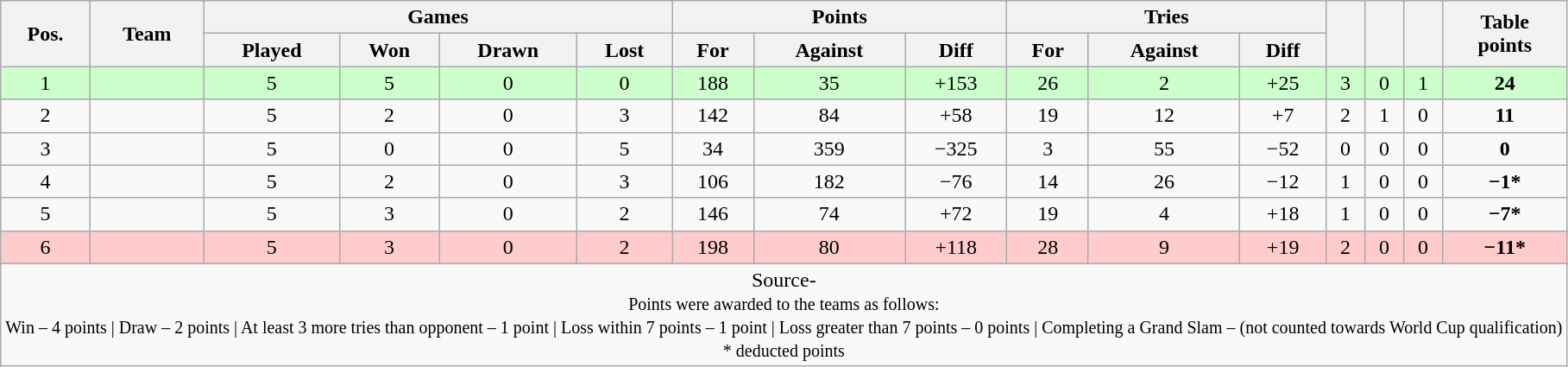<table class="wikitable" style="text-align:center">
<tr>
<th rowspan="2">Pos.</th>
<th rowspan="2">Team</th>
<th colspan="4">Games</th>
<th colspan="3">Points</th>
<th colspan="3">Tries</th>
<th rowspan="2"></th>
<th rowspan="2"></th>
<th rowspan="2"></th>
<th rowspan="2">Table<br>points</th>
</tr>
<tr>
<th>Played</th>
<th>Won</th>
<th>Drawn</th>
<th>Lost</th>
<th>For</th>
<th>Against</th>
<th>Diff</th>
<th>For</th>
<th>Against</th>
<th>Diff</th>
</tr>
<tr bgcolor="#ccffcc">
<td>1</td>
<td align=left></td>
<td>5</td>
<td>5</td>
<td>0</td>
<td>0</td>
<td>188</td>
<td>35</td>
<td>+153</td>
<td>26</td>
<td>2</td>
<td>+25</td>
<td>3</td>
<td>0</td>
<td>1</td>
<td><strong>24</strong></td>
</tr>
<tr>
<td>2</td>
<td align=left></td>
<td>5</td>
<td>2</td>
<td>0</td>
<td>3</td>
<td>142</td>
<td>84</td>
<td>+58</td>
<td>19</td>
<td>12</td>
<td>+7</td>
<td>2</td>
<td>1</td>
<td>0</td>
<td><strong>11</strong></td>
</tr>
<tr>
<td>3</td>
<td align=left></td>
<td>5</td>
<td>0</td>
<td>0</td>
<td>5</td>
<td>34</td>
<td>359</td>
<td>−325</td>
<td>3</td>
<td>55</td>
<td>−52</td>
<td>0</td>
<td>0</td>
<td>0</td>
<td><strong>0</strong></td>
</tr>
<tr>
<td>4</td>
<td align=left></td>
<td>5</td>
<td>2</td>
<td>0</td>
<td>3</td>
<td>106</td>
<td>182</td>
<td>−76</td>
<td>14</td>
<td>26</td>
<td>−12</td>
<td>1</td>
<td>0</td>
<td>0</td>
<td><strong>−1*</strong></td>
</tr>
<tr>
<td>5</td>
<td align=left></td>
<td>5</td>
<td>3</td>
<td>0</td>
<td>2</td>
<td>146</td>
<td>74</td>
<td>+72</td>
<td>19</td>
<td>4</td>
<td>+18</td>
<td>1</td>
<td>0</td>
<td>0</td>
<td><strong>−7*</strong></td>
</tr>
<tr bgcolor="#ffcccc">
<td>6</td>
<td align=left></td>
<td>5</td>
<td>3</td>
<td>0</td>
<td>2</td>
<td>198</td>
<td>80</td>
<td>+118</td>
<td>28</td>
<td>9</td>
<td>+19</td>
<td>2</td>
<td>0</td>
<td>0</td>
<td><strong>−11*</strong></td>
</tr>
<tr>
<td colspan="100%" style="text-align:center">Source- <small><br>Points were awarded to the teams as follows:<br>Win – 4 points | Draw – 2 points | At least 3 more tries than opponent – 1 point | Loss within 7 points – 1 point | Loss greater than 7 points – 0 points | Completing a Grand Slam – (not counted towards World Cup qualification)<br>* deducted points </small><br></td>
</tr>
</table>
